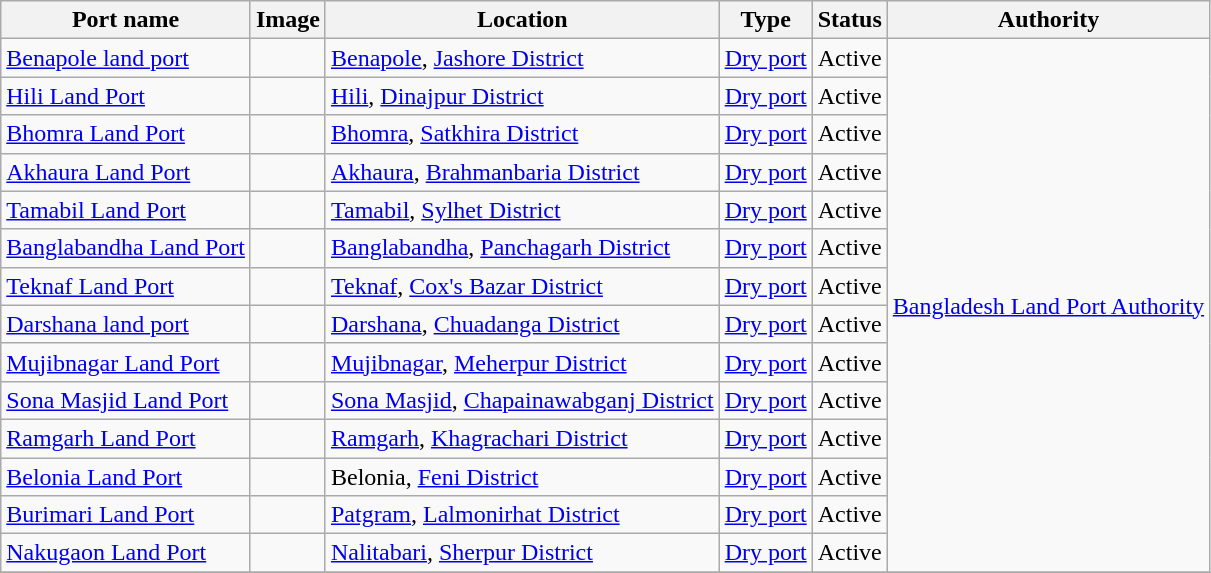<table class="sortable wikitable">
<tr>
<th>Port name</th>
<th>Image</th>
<th>Location</th>
<th>Type</th>
<th>Status</th>
<th>Authority</th>
</tr>
<tr>
<td><a href='#'>Benapole land port</a></td>
<td></td>
<td><a href='#'>Benapole</a>, <a href='#'>Jashore District</a></td>
<td><a href='#'>Dry port</a></td>
<td>Active</td>
<td rowspan="14"><a href='#'>Bangladesh Land Port Authority</a></td>
</tr>
<tr>
<td><a href='#'>Hili Land Port</a></td>
<td></td>
<td><a href='#'>Hili</a>, <a href='#'>Dinajpur District</a></td>
<td><a href='#'>Dry port</a></td>
<td>Active</td>
</tr>
<tr>
<td><a href='#'>Bhomra Land Port</a></td>
<td></td>
<td><a href='#'>Bhomra</a>, <a href='#'>Satkhira District</a></td>
<td><a href='#'>Dry port</a></td>
<td>Active</td>
</tr>
<tr>
<td><a href='#'>Akhaura Land Port</a></td>
<td></td>
<td><a href='#'>Akhaura</a>, <a href='#'>Brahmanbaria District</a></td>
<td><a href='#'>Dry port</a></td>
<td>Active</td>
</tr>
<tr>
<td><a href='#'>Tamabil Land Port</a></td>
<td></td>
<td><a href='#'>Tamabil</a>, <a href='#'>Sylhet District</a></td>
<td><a href='#'>Dry port</a></td>
<td>Active</td>
</tr>
<tr>
<td><a href='#'>Banglabandha Land Port</a></td>
<td></td>
<td><a href='#'>Banglabandha</a>, <a href='#'>Panchagarh District</a></td>
<td><a href='#'>Dry port</a></td>
<td>Active</td>
</tr>
<tr>
<td><a href='#'>Teknaf Land Port</a></td>
<td></td>
<td><a href='#'>Teknaf</a>, <a href='#'>Cox's Bazar District</a></td>
<td><a href='#'>Dry port</a></td>
<td>Active</td>
</tr>
<tr>
<td><a href='#'>Darshana land port</a></td>
<td></td>
<td><a href='#'>Darshana</a>, <a href='#'>Chuadanga District</a></td>
<td><a href='#'>Dry port</a></td>
<td>Active</td>
</tr>
<tr>
<td><a href='#'>Mujibnagar Land Port</a></td>
<td></td>
<td><a href='#'>Mujibnagar</a>, <a href='#'>Meherpur District</a></td>
<td><a href='#'>Dry port</a></td>
<td>Active</td>
</tr>
<tr>
<td><a href='#'>Sona Masjid Land Port</a></td>
<td></td>
<td><a href='#'>Sona Masjid</a>, <a href='#'>Chapainawabganj District</a></td>
<td><a href='#'>Dry port</a></td>
<td>Active</td>
</tr>
<tr>
<td><a href='#'>Ramgarh Land Port</a></td>
<td></td>
<td><a href='#'>Ramgarh</a>, <a href='#'>Khagrachari District</a></td>
<td><a href='#'>Dry port</a></td>
<td>Active</td>
</tr>
<tr>
<td><a href='#'>Belonia Land Port</a></td>
<td></td>
<td>Belonia, <a href='#'>Feni District</a></td>
<td><a href='#'>Dry port</a></td>
<td>Active</td>
</tr>
<tr>
<td><a href='#'>Burimari Land Port</a></td>
<td></td>
<td><a href='#'>Patgram</a>, <a href='#'>Lalmonirhat District</a></td>
<td><a href='#'>Dry port</a></td>
<td>Active</td>
</tr>
<tr>
<td><a href='#'>Nakugaon Land Port</a></td>
<td></td>
<td><a href='#'>Nalitabari</a>, <a href='#'>Sherpur District</a></td>
<td><a href='#'>Dry port</a></td>
<td>Active</td>
</tr>
<tr>
</tr>
</table>
